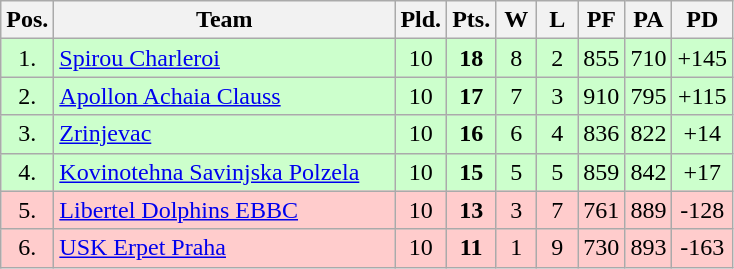<table class="wikitable" style="text-align:center">
<tr>
<th width=15>Pos.</th>
<th width=220>Team</th>
<th width=20>Pld.</th>
<th width=20>Pts.</th>
<th width=20>W</th>
<th width=20>L</th>
<th width=20>PF</th>
<th width=20>PA</th>
<th width=20>PD</th>
</tr>
<tr style="background: #ccffcc;">
<td>1.</td>
<td align=left> <a href='#'>Spirou Charleroi</a></td>
<td>10</td>
<td><strong>18</strong></td>
<td>8</td>
<td>2</td>
<td>855</td>
<td>710</td>
<td>+145</td>
</tr>
<tr style="background: #ccffcc;">
<td>2.</td>
<td align=left> <a href='#'>Apollon Achaia Clauss</a></td>
<td>10</td>
<td><strong>17</strong></td>
<td>7</td>
<td>3</td>
<td>910</td>
<td>795</td>
<td>+115</td>
</tr>
<tr style="background: #ccffcc;">
<td>3.</td>
<td align=left> <a href='#'>Zrinjevac</a></td>
<td>10</td>
<td><strong>16</strong></td>
<td>6</td>
<td>4</td>
<td>836</td>
<td>822</td>
<td>+14</td>
</tr>
<tr style="background: #ccffcc;">
<td>4.</td>
<td align=left> <a href='#'>Kovinotehna Savinjska Polzela</a></td>
<td>10</td>
<td><strong>15</strong></td>
<td>5</td>
<td>5</td>
<td>859</td>
<td>842</td>
<td>+17</td>
</tr>
<tr style="background: #ffcccc;">
<td>5.</td>
<td align=left> <a href='#'>Libertel Dolphins EBBC</a></td>
<td>10</td>
<td><strong>13</strong></td>
<td>3</td>
<td>7</td>
<td>761</td>
<td>889</td>
<td>-128</td>
</tr>
<tr style="background: #ffcccc;">
<td>6.</td>
<td align=left> <a href='#'>USK Erpet Praha</a></td>
<td>10</td>
<td><strong>11</strong></td>
<td>1</td>
<td>9</td>
<td>730</td>
<td>893</td>
<td>-163</td>
</tr>
</table>
